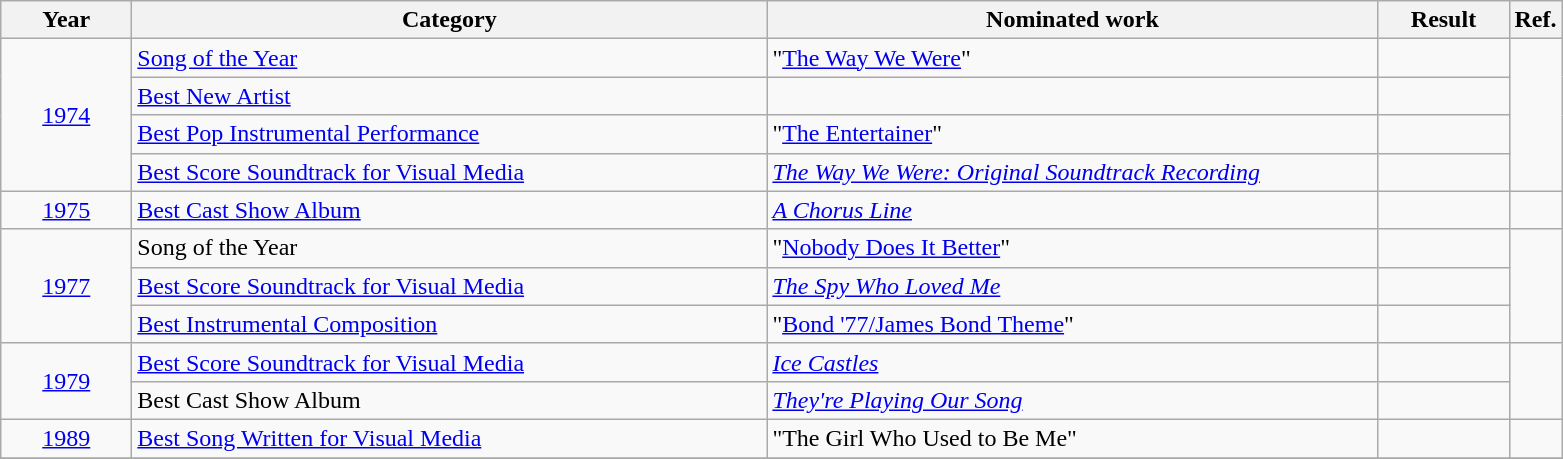<table class=wikitable>
<tr>
<th scope="col" style="width:5em;">Year</th>
<th scope="col" style="width:26em;">Category</th>
<th scope="col" style="width:25em;">Nominated work</th>
<th scope="col" style="width:5em;">Result</th>
<th>Ref.</th>
</tr>
<tr>
<td style="text-align:center;", rowspan="4"><a href='#'>1974</a></td>
<td><a href='#'>Song of the Year</a></td>
<td>"<a href='#'>The Way We Were</a>"</td>
<td></td>
<td style="text-align:center;", rowspan=4></td>
</tr>
<tr>
<td><a href='#'>Best New Artist</a></td>
<td></td>
<td></td>
</tr>
<tr>
<td><a href='#'>Best Pop Instrumental Performance</a></td>
<td>"<a href='#'>The Entertainer</a>"</td>
<td></td>
</tr>
<tr>
<td><a href='#'>Best Score Soundtrack for Visual Media</a></td>
<td><em><a href='#'>The Way We Were: Original Soundtrack Recording</a></em></td>
<td></td>
</tr>
<tr>
<td style="text-align:center;"><a href='#'>1975</a></td>
<td><a href='#'>Best Cast Show Album</a></td>
<td><em><a href='#'>A Chorus Line</a></em></td>
<td></td>
<td style="text-align:center;"></td>
</tr>
<tr>
<td style="text-align:center;", rowspan="3"><a href='#'>1977</a></td>
<td>Song of the Year</td>
<td>"<a href='#'>Nobody Does It Better</a>"</td>
<td></td>
<td style="text-align:center;", rowspan=3></td>
</tr>
<tr>
<td><a href='#'>Best Score Soundtrack for Visual Media</a></td>
<td><em><a href='#'>The Spy Who Loved Me</a></em></td>
<td></td>
</tr>
<tr>
<td><a href='#'>Best Instrumental Composition</a></td>
<td>"<a href='#'>Bond '77/James Bond Theme</a>"</td>
<td></td>
</tr>
<tr>
<td style="text-align:center;", rowspan="2"><a href='#'>1979</a></td>
<td><a href='#'>Best Score Soundtrack for Visual Media</a></td>
<td><em><a href='#'>Ice Castles</a></em></td>
<td></td>
<td style="text-align:center;", rowspan=2></td>
</tr>
<tr>
<td>Best Cast Show Album</td>
<td><em><a href='#'>They're Playing Our Song</a></em></td>
<td></td>
</tr>
<tr>
<td style="text-align:center;"><a href='#'>1989</a></td>
<td><a href='#'>Best Song Written for Visual Media</a></td>
<td>"The Girl Who Used to Be Me" </td>
<td></td>
<td style="text-align:center;"></td>
</tr>
<tr>
</tr>
</table>
